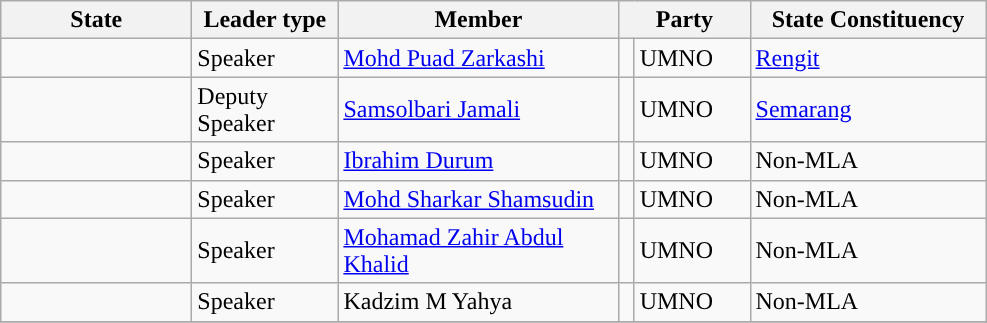<table class ="wikitable sortable">
<tr>
<th style="width:120px;">State</th>
<th style="width:90px;">Leader type</th>
<th style="width:180px;">Member</th>
<th style="width:80px;" colspan=2>Party</th>
<th style="width:150px;">State Constituency</th>
</tr>
<tr>
<td></td>
<td>Speaker</td>
<td><a href='#'>Mohd Puad Zarkashi</a></td>
<td></td>
<td>UMNO</td>
<td><a href='#'>Rengit</a></td>
</tr>
<tr>
<td></td>
<td>Deputy Speaker</td>
<td><a href='#'>Samsolbari Jamali</a></td>
<td></td>
<td>UMNO</td>
<td><a href='#'>Semarang</a></td>
</tr>
<tr>
<td></td>
<td>Speaker</td>
<td><a href='#'>Ibrahim Durum</a></td>
<td></td>
<td>UMNO</td>
<td>Non-MLA</td>
</tr>
<tr>
<td></td>
<td>Speaker</td>
<td><a href='#'>Mohd Sharkar Shamsudin</a></td>
<td></td>
<td>UMNO</td>
<td>Non-MLA</td>
</tr>
<tr>
<td></td>
<td>Speaker</td>
<td><a href='#'>Mohamad Zahir Abdul Khalid</a></td>
<td></td>
<td>UMNO</td>
<td>Non-MLA</td>
</tr>
<tr>
<td></td>
<td>Speaker</td>
<td>Kadzim M Yahya</td>
<td></td>
<td>UMNO</td>
<td>Non-MLA</td>
</tr>
<tr>
</tr>
</table>
